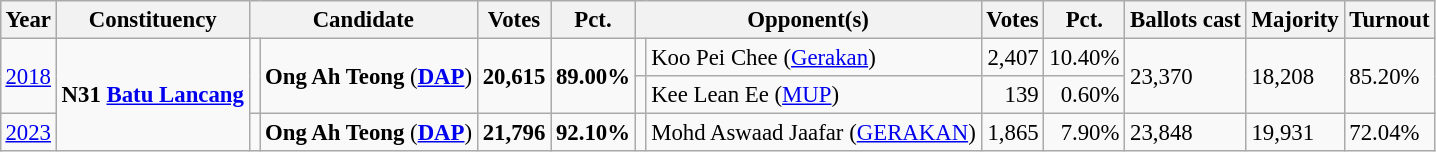<table class="wikitable" style="margin:0.5em ; font-size:95%">
<tr>
<th>Year</th>
<th>Constituency</th>
<th colspan="2">Candidate</th>
<th>Votes</th>
<th>Pct.</th>
<th colspan="2">Opponent(s)</th>
<th>Votes</th>
<th>Pct.</th>
<th>Ballots cast</th>
<th>Majority</th>
<th>Turnout</th>
</tr>
<tr>
<td rowspan="2"><a href='#'>2018</a></td>
<td rowspan="3"><strong>N31 <a href='#'>Batu Lancang</a></strong></td>
<td rowspan="2" ></td>
<td rowspan="2"><strong>Ong Ah Teong</strong> (<a href='#'><strong>DAP</strong></a>)</td>
<td rowspan="2" align=right><strong>20,615</strong></td>
<td rowspan="2"><strong>89.00%</strong></td>
<td></td>
<td>Koo Pei Chee (<a href='#'>Gerakan</a>)</td>
<td align=right>2,407</td>
<td>10.40%</td>
<td rowspan="2">23,370</td>
<td rowspan="2">18,208</td>
<td rowspan="2">85.20%</td>
</tr>
<tr>
<td bgcolor=></td>
<td>Kee Lean Ee (<a href='#'>MUP</a>)</td>
<td align=right>139</td>
<td align=right>0.60%</td>
</tr>
<tr>
<td><a href='#'>2023</a></td>
<td></td>
<td><strong>Ong Ah Teong</strong> (<a href='#'><strong>DAP</strong></a>)</td>
<td align=right><strong>21,796</strong></td>
<td><strong>92.10%</strong></td>
<td bgcolor=></td>
<td>Mohd Aswaad Jaafar (<a href='#'>GERAKAN</a>)</td>
<td align=right>1,865</td>
<td align=right>7.90%</td>
<td>23,848</td>
<td>19,931</td>
<td>72.04%</td>
</tr>
</table>
